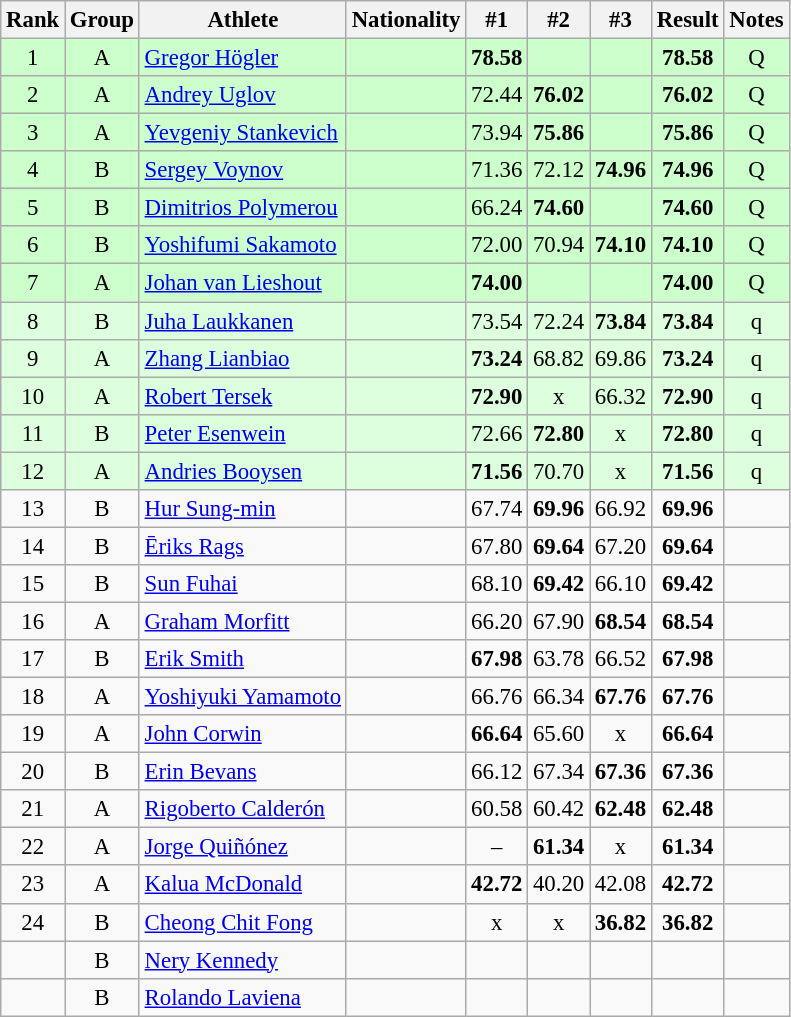<table class="wikitable sortable" style="text-align:center;font-size:95%">
<tr>
<th>Rank</th>
<th>Group</th>
<th>Athlete</th>
<th>Nationality</th>
<th>#1</th>
<th>#2</th>
<th>#3</th>
<th>Result</th>
<th>Notes</th>
</tr>
<tr bgcolor=ccffcc>
<td>1</td>
<td>A</td>
<td align="left"><a href='#'>Gregor Högler</a></td>
<td align=left></td>
<td><strong>78.58</strong></td>
<td></td>
<td></td>
<td><strong>78.58</strong></td>
<td>Q</td>
</tr>
<tr bgcolor=ccffcc>
<td>2</td>
<td>A</td>
<td align="left"><a href='#'>Andrey Uglov</a></td>
<td align=left></td>
<td>72.44</td>
<td><strong>76.02</strong></td>
<td></td>
<td><strong>76.02</strong></td>
<td>Q</td>
</tr>
<tr bgcolor=ccffcc>
<td>3</td>
<td>A</td>
<td align="left"><a href='#'>Yevgeniy Stankevich</a></td>
<td align=left></td>
<td>73.94</td>
<td><strong>75.86</strong></td>
<td></td>
<td><strong>75.86</strong></td>
<td>Q</td>
</tr>
<tr bgcolor=ccffcc>
<td>4</td>
<td>B</td>
<td align="left"><a href='#'>Sergey Voynov</a></td>
<td align=left></td>
<td>71.36</td>
<td>72.12</td>
<td><strong>74.96</strong></td>
<td><strong>74.96</strong></td>
<td>Q</td>
</tr>
<tr bgcolor=ccffcc>
<td>5</td>
<td>B</td>
<td align="left"><a href='#'>Dimitrios Polymerou</a></td>
<td align=left></td>
<td>66.24</td>
<td><strong>74.60</strong></td>
<td></td>
<td><strong>74.60</strong></td>
<td>Q</td>
</tr>
<tr bgcolor=ccffcc>
<td>6</td>
<td>B</td>
<td align="left"><a href='#'>Yoshifumi Sakamoto</a></td>
<td align=left></td>
<td>72.00</td>
<td>70.94</td>
<td><strong>74.10</strong></td>
<td><strong>74.10</strong></td>
<td>Q</td>
</tr>
<tr bgcolor=ccffcc>
<td>7</td>
<td>A</td>
<td align="left"><a href='#'>Johan van Lieshout</a></td>
<td align=left></td>
<td><strong>74.00</strong></td>
<td></td>
<td></td>
<td><strong>74.00</strong></td>
<td>Q</td>
</tr>
<tr bgcolor=ddffdd>
<td>8</td>
<td>B</td>
<td align="left"><a href='#'>Juha Laukkanen</a></td>
<td align=left></td>
<td>73.54</td>
<td>72.24</td>
<td><strong>73.84</strong></td>
<td><strong>73.84</strong></td>
<td>q</td>
</tr>
<tr bgcolor=ddffdd>
<td>9</td>
<td>A</td>
<td align="left"><a href='#'>Zhang Lianbiao</a></td>
<td align=left></td>
<td><strong>73.24</strong></td>
<td>68.82</td>
<td>69.86</td>
<td><strong>73.24</strong></td>
<td>q</td>
</tr>
<tr bgcolor=ddffdd>
<td>10</td>
<td>A</td>
<td align="left"><a href='#'>Robert Tersek</a></td>
<td align=left></td>
<td><strong>72.90</strong></td>
<td>x</td>
<td>66.32</td>
<td><strong>72.90</strong></td>
<td>q</td>
</tr>
<tr bgcolor=ddffdd>
<td>11</td>
<td>B</td>
<td align="left"><a href='#'>Peter Esenwein</a></td>
<td align=left></td>
<td>72.66</td>
<td><strong>72.80</strong></td>
<td>x</td>
<td><strong>72.80</strong></td>
<td>q</td>
</tr>
<tr bgcolor=ddffdd>
<td>12</td>
<td>A</td>
<td align="left"><a href='#'>Andries Booysen</a></td>
<td align=left></td>
<td><strong>71.56</strong></td>
<td>70.70</td>
<td>x</td>
<td><strong>71.56</strong></td>
<td>q</td>
</tr>
<tr>
<td>13</td>
<td>B</td>
<td align="left"><a href='#'>Hur Sung-min</a></td>
<td align=left></td>
<td>67.74</td>
<td><strong>69.96</strong></td>
<td>66.92</td>
<td><strong>69.96</strong></td>
<td></td>
</tr>
<tr>
<td>14</td>
<td>B</td>
<td align="left"><a href='#'>Ēriks Rags</a></td>
<td align=left></td>
<td>67.80</td>
<td><strong>69.64</strong></td>
<td>67.20</td>
<td><strong>69.64</strong></td>
<td></td>
</tr>
<tr>
<td>15</td>
<td>B</td>
<td align="left"><a href='#'>Sun Fuhai</a></td>
<td align=left></td>
<td>68.10</td>
<td><strong>69.42</strong></td>
<td>66.10</td>
<td><strong>69.42</strong></td>
<td></td>
</tr>
<tr>
<td>16</td>
<td>A</td>
<td align="left"><a href='#'>Graham Morfitt</a></td>
<td align=left></td>
<td>66.20</td>
<td>67.90</td>
<td><strong>68.54</strong></td>
<td><strong>68.54</strong></td>
<td></td>
</tr>
<tr>
<td>17</td>
<td>B</td>
<td align="left"><a href='#'>Erik Smith</a></td>
<td align=left></td>
<td><strong>67.98</strong></td>
<td>63.78</td>
<td>66.52</td>
<td><strong>67.98</strong></td>
<td></td>
</tr>
<tr>
<td>18</td>
<td>A</td>
<td align="left"><a href='#'>Yoshiyuki Yamamoto</a></td>
<td align=left></td>
<td>66.76</td>
<td>66.34</td>
<td><strong>67.76</strong></td>
<td><strong>67.76</strong></td>
<td></td>
</tr>
<tr>
<td>19</td>
<td>A</td>
<td align="left"><a href='#'>John Corwin</a></td>
<td align=left></td>
<td><strong>66.64</strong></td>
<td>65.60</td>
<td>x</td>
<td><strong>66.64</strong></td>
<td></td>
</tr>
<tr>
<td>20</td>
<td>B</td>
<td align="left"><a href='#'>Erin Bevans</a></td>
<td align=left></td>
<td>66.12</td>
<td>67.34</td>
<td><strong>67.36</strong></td>
<td><strong>67.36</strong></td>
<td></td>
</tr>
<tr>
<td>21</td>
<td>A</td>
<td align="left"><a href='#'>Rigoberto Calderón</a></td>
<td align=left></td>
<td>60.58</td>
<td>60.42</td>
<td><strong>62.48</strong></td>
<td><strong>62.48</strong></td>
<td></td>
</tr>
<tr>
<td>22</td>
<td>A</td>
<td align="left"><a href='#'>Jorge Quiñónez</a></td>
<td align=left></td>
<td>–</td>
<td><strong>61.34</strong></td>
<td>x</td>
<td><strong>61.34</strong></td>
<td></td>
</tr>
<tr>
<td>23</td>
<td>A</td>
<td align="left"><a href='#'>Kalua McDonald</a></td>
<td align=left></td>
<td><strong>42.72</strong></td>
<td>40.20</td>
<td>42.08</td>
<td><strong>42.72</strong></td>
<td></td>
</tr>
<tr>
<td>24</td>
<td>B</td>
<td align="left"><a href='#'>Cheong Chit Fong</a></td>
<td align=left></td>
<td>x</td>
<td>x</td>
<td><strong>36.82</strong></td>
<td><strong>36.82</strong></td>
<td></td>
</tr>
<tr>
<td></td>
<td>B</td>
<td align="left"><a href='#'>Nery Kennedy</a></td>
<td align=left></td>
<td></td>
<td></td>
<td></td>
<td><strong></strong></td>
<td></td>
</tr>
<tr>
<td></td>
<td>B</td>
<td align="left"><a href='#'>Rolando Laviena</a></td>
<td align=left></td>
<td></td>
<td></td>
<td></td>
<td><strong></strong></td>
<td></td>
</tr>
</table>
